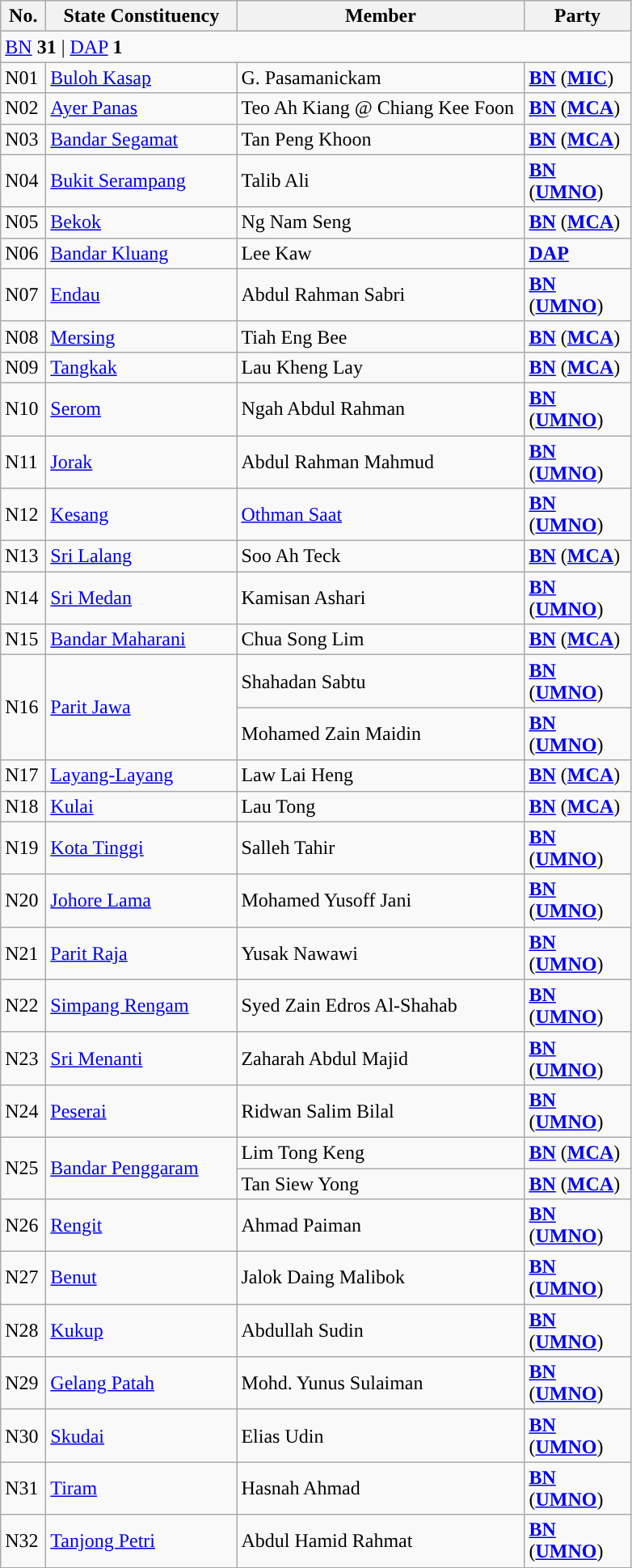<table class="wikitable sortable">
<tr>
<th style="width:30px;">No.</th>
<th style="width:150px;">State Constituency</th>
<th style="width:230px;">Member</th>
<th style="width:80px;">Party</th>
</tr>
<tr>
<td colspan="4"><a href='#'>BN</a> <strong>31</strong> | <a href='#'>DAP</a> <strong>1</strong></td>
</tr>
<tr>
<td>N01</td>
<td><a href='#'>Buloh Kasap</a></td>
<td>G. Pasamanickam</td>
<td><strong><a href='#'>BN</a></strong> (<strong><a href='#'>MIC</a></strong>)</td>
</tr>
<tr>
<td>N02</td>
<td><a href='#'>Ayer Panas</a></td>
<td>Teo Ah Kiang @ Chiang Kee Foon</td>
<td><strong><a href='#'>BN</a></strong> (<strong><a href='#'>MCA</a></strong>)</td>
</tr>
<tr>
<td>N03</td>
<td><a href='#'>Bandar Segamat</a></td>
<td>Tan Peng Khoon</td>
<td><strong><a href='#'>BN</a></strong> (<strong><a href='#'>MCA</a></strong>)</td>
</tr>
<tr>
<td>N04</td>
<td><a href='#'>Bukit Serampang</a></td>
<td>Talib Ali</td>
<td><strong><a href='#'>BN</a></strong> (<strong><a href='#'>UMNO</a></strong>)</td>
</tr>
<tr>
<td>N05</td>
<td><a href='#'>Bekok</a></td>
<td>Ng Nam Seng</td>
<td><strong><a href='#'>BN</a></strong> (<strong><a href='#'>MCA</a></strong>)</td>
</tr>
<tr>
<td>N06</td>
<td><a href='#'>Bandar Kluang</a></td>
<td>Lee Kaw</td>
<td><strong><a href='#'>DAP</a></strong></td>
</tr>
<tr>
<td>N07</td>
<td><a href='#'>Endau</a></td>
<td>Abdul Rahman Sabri</td>
<td><strong><a href='#'>BN</a></strong> (<strong><a href='#'>UMNO</a></strong>)</td>
</tr>
<tr>
<td>N08</td>
<td><a href='#'>Mersing</a></td>
<td>Tiah Eng Bee</td>
<td><strong><a href='#'>BN</a></strong> (<strong><a href='#'>MCA</a></strong>)</td>
</tr>
<tr>
<td>N09</td>
<td><a href='#'>Tangkak</a></td>
<td>Lau Kheng Lay</td>
<td><strong><a href='#'>BN</a></strong> (<strong><a href='#'>MCA</a></strong>)</td>
</tr>
<tr>
<td>N10</td>
<td><a href='#'>Serom</a></td>
<td>Ngah Abdul Rahman</td>
<td><strong><a href='#'>BN</a></strong> (<strong><a href='#'>UMNO</a></strong>)</td>
</tr>
<tr>
<td>N11</td>
<td><a href='#'>Jorak</a></td>
<td>Abdul Rahman Mahmud</td>
<td><strong><a href='#'>BN</a></strong> (<strong><a href='#'>UMNO</a></strong>)</td>
</tr>
<tr>
<td>N12</td>
<td><a href='#'>Kesang</a></td>
<td><a href='#'>Othman Saat</a></td>
<td><strong><a href='#'>BN</a></strong> (<strong><a href='#'>UMNO</a></strong>)</td>
</tr>
<tr>
<td>N13</td>
<td><a href='#'>Sri Lalang</a></td>
<td>Soo Ah Teck</td>
<td><strong><a href='#'>BN</a></strong> (<strong><a href='#'>MCA</a></strong>)</td>
</tr>
<tr>
<td>N14</td>
<td><a href='#'>Sri Medan</a></td>
<td>Kamisan Ashari</td>
<td><strong><a href='#'>BN</a></strong> (<strong><a href='#'>UMNO</a></strong>)</td>
</tr>
<tr>
<td>N15</td>
<td><a href='#'>Bandar Maharani</a></td>
<td>Chua Song Lim</td>
<td><strong><a href='#'>BN</a></strong> (<strong><a href='#'>MCA</a></strong>)</td>
</tr>
<tr>
<td rowspan=2>N16</td>
<td rowspan=2><a href='#'>Parit Jawa</a></td>
<td>Shahadan Sabtu </td>
<td><strong><a href='#'>BN</a></strong> (<strong><a href='#'>UMNO</a></strong>)</td>
</tr>
<tr>
<td>Mohamed Zain Maidin </td>
<td><strong><a href='#'>BN</a></strong> (<strong><a href='#'>UMNO</a></strong>)</td>
</tr>
<tr>
<td>N17</td>
<td><a href='#'>Layang-Layang</a></td>
<td>Law Lai Heng</td>
<td><strong><a href='#'>BN</a></strong> (<strong><a href='#'>MCA</a></strong>)</td>
</tr>
<tr>
<td>N18</td>
<td><a href='#'>Kulai</a></td>
<td>Lau Tong</td>
<td><strong><a href='#'>BN</a></strong> (<strong><a href='#'>MCA</a></strong>)</td>
</tr>
<tr>
<td>N19</td>
<td><a href='#'>Kota Tinggi</a></td>
<td>Salleh Tahir</td>
<td><strong><a href='#'>BN</a></strong> (<strong><a href='#'>UMNO</a></strong>)</td>
</tr>
<tr>
<td>N20</td>
<td><a href='#'>Johore Lama</a></td>
<td>Mohamed Yusoff Jani</td>
<td><strong><a href='#'>BN</a></strong> (<strong><a href='#'>UMNO</a></strong>)</td>
</tr>
<tr>
<td>N21</td>
<td><a href='#'>Parit Raja</a></td>
<td>Yusak Nawawi</td>
<td><strong><a href='#'>BN</a></strong> (<strong><a href='#'>UMNO</a></strong>)</td>
</tr>
<tr>
<td>N22</td>
<td><a href='#'>Simpang Rengam</a></td>
<td>Syed Zain Edros Al-Shahab</td>
<td><strong><a href='#'>BN</a></strong> (<strong><a href='#'>UMNO</a></strong>)</td>
</tr>
<tr>
<td>N23</td>
<td><a href='#'>Sri Menanti</a></td>
<td>Zaharah Abdul Majid</td>
<td><strong><a href='#'>BN</a></strong> (<strong><a href='#'>UMNO</a></strong>)</td>
</tr>
<tr>
<td>N24</td>
<td><a href='#'>Peserai</a></td>
<td>Ridwan Salim Bilal</td>
<td><strong><a href='#'>BN</a></strong> (<strong><a href='#'>UMNO</a></strong>)</td>
</tr>
<tr>
<td rowspan=2>N25</td>
<td rowspan=2><a href='#'>Bandar Penggaram</a></td>
<td>Lim Tong Keng </td>
<td><strong><a href='#'>BN</a></strong> (<strong><a href='#'>MCA</a></strong>)</td>
</tr>
<tr>
<td>Tan Siew Yong </td>
<td><strong><a href='#'>BN</a></strong> (<strong><a href='#'>MCA</a></strong>)</td>
</tr>
<tr>
<td>N26</td>
<td><a href='#'>Rengit</a></td>
<td>Ahmad Paiman</td>
<td><strong><a href='#'>BN</a></strong> (<strong><a href='#'>UMNO</a></strong>)</td>
</tr>
<tr>
<td>N27</td>
<td><a href='#'>Benut</a></td>
<td>Jalok Daing Malibok</td>
<td><strong><a href='#'>BN</a></strong> (<strong><a href='#'>UMNO</a></strong>)</td>
</tr>
<tr>
<td>N28</td>
<td><a href='#'>Kukup</a></td>
<td>Abdullah Sudin</td>
<td><strong><a href='#'>BN</a></strong> (<strong><a href='#'>UMNO</a></strong>)</td>
</tr>
<tr>
<td>N29</td>
<td><a href='#'>Gelang Patah</a></td>
<td>Mohd. Yunus Sulaiman</td>
<td><strong><a href='#'>BN</a></strong> (<strong><a href='#'>UMNO</a></strong>)</td>
</tr>
<tr>
<td>N30</td>
<td><a href='#'>Skudai</a></td>
<td>Elias Udin</td>
<td><strong><a href='#'>BN</a></strong> (<strong><a href='#'>UMNO</a></strong>)</td>
</tr>
<tr>
<td>N31</td>
<td><a href='#'>Tiram</a></td>
<td>Hasnah Ahmad</td>
<td><strong><a href='#'>BN</a></strong> (<strong><a href='#'>UMNO</a></strong>)</td>
</tr>
<tr>
<td>N32</td>
<td><a href='#'>Tanjong Petri</a></td>
<td>Abdul Hamid Rahmat</td>
<td><strong><a href='#'>BN</a></strong> (<strong><a href='#'>UMNO</a></strong>)</td>
</tr>
</table>
